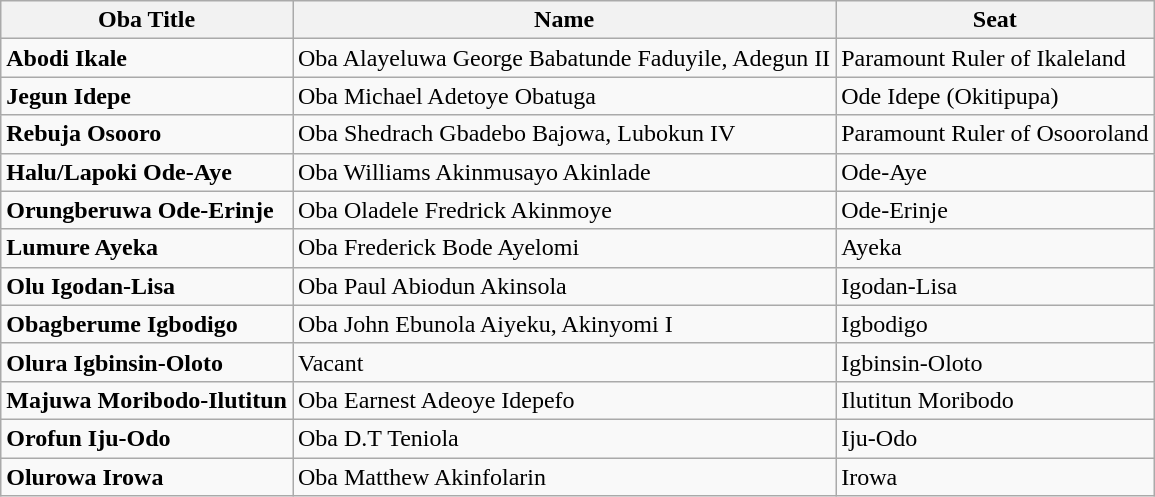<table class="wikitable">
<tr>
<th>Oba Title</th>
<th>Name</th>
<th>Seat</th>
</tr>
<tr>
<td><strong>Abodi Ikale</strong></td>
<td>Oba Alayeluwa George Babatunde Faduyile, Adegun II</td>
<td>Paramount Ruler of Ikaleland</td>
</tr>
<tr>
<td><strong>Jegun Idepe</strong></td>
<td>Oba Michael Adetoye Obatuga</td>
<td>Ode Idepe (Okitipupa)</td>
</tr>
<tr>
<td><strong>Rebuja Osooro</strong></td>
<td>Oba Shedrach Gbadebo Bajowa, Lubokun IV</td>
<td>Paramount Ruler of Osooroland</td>
</tr>
<tr>
<td><strong>Halu/Lapoki Ode-Aye</strong></td>
<td>Oba Williams Akinmusayo Akinlade</td>
<td>Ode-Aye</td>
</tr>
<tr>
<td><strong>Orungberuwa Ode-Erinje</strong></td>
<td>Oba Oladele Fredrick Akinmoye</td>
<td>Ode-Erinje</td>
</tr>
<tr>
<td><strong>Lumure Ayeka</strong></td>
<td>Oba Frederick Bode Ayelomi</td>
<td>Ayeka</td>
</tr>
<tr>
<td><strong>Olu Igodan-Lisa</strong></td>
<td>Oba Paul Abiodun Akinsola</td>
<td>Igodan-Lisa</td>
</tr>
<tr>
<td><strong>Obagberume Igbodigo</strong></td>
<td>Oba John Ebunola Aiyeku, Akinyomi I</td>
<td>Igbodigo</td>
</tr>
<tr>
<td><strong>Olura Igbinsin-Oloto</strong></td>
<td>Vacant</td>
<td>Igbinsin-Oloto</td>
</tr>
<tr>
<td><strong>Majuwa Moribodo-Ilutitun</strong></td>
<td>Oba Earnest Adeoye Idepefo</td>
<td>Ilutitun Moribodo</td>
</tr>
<tr>
<td><strong>Orofun Iju-Odo</strong></td>
<td>Oba D.T Teniola</td>
<td>Iju-Odo</td>
</tr>
<tr>
<td><strong>Olurowa Irowa</strong></td>
<td>Oba Matthew Akinfolarin</td>
<td>Irowa</td>
</tr>
</table>
